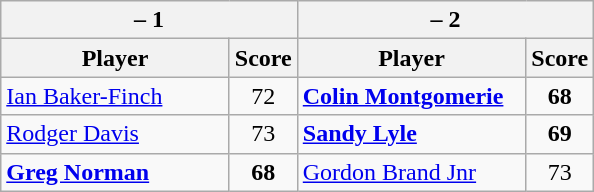<table class=wikitable>
<tr>
<th colspan=2> – 1</th>
<th colspan=2> – 2</th>
</tr>
<tr>
<th width=145>Player</th>
<th>Score</th>
<th width=145>Player</th>
<th>Score</th>
</tr>
<tr>
<td><a href='#'>Ian Baker-Finch</a></td>
<td align=center>72</td>
<td><strong><a href='#'>Colin Montgomerie</a></strong></td>
<td align=center><strong>68</strong></td>
</tr>
<tr>
<td><a href='#'>Rodger Davis</a></td>
<td align=center>73</td>
<td><strong><a href='#'>Sandy Lyle</a></strong></td>
<td align=center><strong>69</strong></td>
</tr>
<tr>
<td><strong><a href='#'>Greg Norman</a></strong></td>
<td align=center><strong>68</strong></td>
<td><a href='#'>Gordon Brand Jnr</a></td>
<td align=center>73</td>
</tr>
</table>
